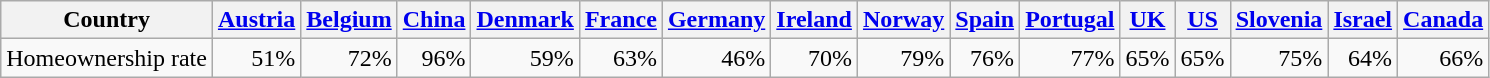<table class="wikitable" style="text-align:right; margin-right:60px">
<tr>
<th>Country</th>
<th><a href='#'>Austria</a></th>
<th><a href='#'>Belgium</a></th>
<th><a href='#'>China</a></th>
<th><a href='#'>Denmark</a></th>
<th><a href='#'>France</a></th>
<th><a href='#'>Germany</a></th>
<th><a href='#'>Ireland</a></th>
<th><a href='#'>Norway</a></th>
<th><a href='#'>Spain</a></th>
<th><a href='#'>Portugal</a></th>
<th><a href='#'>UK</a></th>
<th><a href='#'>US</a></th>
<th><a href='#'>Slovenia</a></th>
<th><a href='#'>Israel</a></th>
<th><a href='#'>Canada</a></th>
</tr>
<tr>
<td>Homeownership rate</td>
<td>51%</td>
<td>72%</td>
<td>96%</td>
<td>59%</td>
<td>63%</td>
<td>46%</td>
<td>70%</td>
<td>79%</td>
<td>76%</td>
<td>77%</td>
<td>65%</td>
<td>65%</td>
<td>75%</td>
<td>64%</td>
<td>66%</td>
</tr>
</table>
